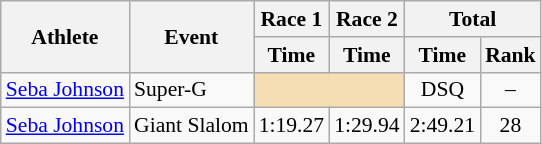<table class="wikitable" style="font-size:90%">
<tr>
<th rowspan="2">Athlete</th>
<th rowspan="2">Event</th>
<th>Race 1</th>
<th>Race 2</th>
<th colspan="2">Total</th>
</tr>
<tr>
<th>Time</th>
<th>Time</th>
<th>Time</th>
<th>Rank</th>
</tr>
<tr>
<td><a href='#'>Seba Johnson</a></td>
<td>Super-G</td>
<td colspan="2" bgcolor="wheat"></td>
<td align="center">DSQ</td>
<td align="center">–</td>
</tr>
<tr>
<td><a href='#'>Seba Johnson</a></td>
<td>Giant Slalom</td>
<td align="center">1:19.27</td>
<td align="center">1:29.94</td>
<td align="center">2:49.21</td>
<td align="center">28</td>
</tr>
</table>
